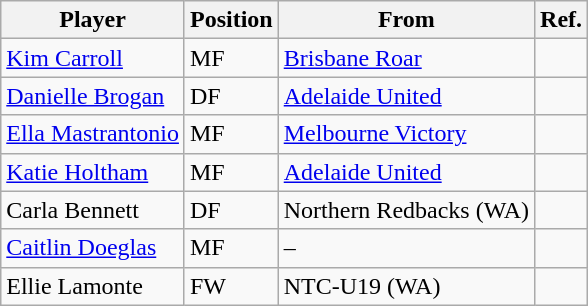<table class="wikitable sortable";">
<tr>
<th>Player</th>
<th>Position</th>
<th>From</th>
<th>Ref.</th>
</tr>
<tr>
<td> <a href='#'>Kim Carroll</a></td>
<td>MF</td>
<td> <a href='#'>Brisbane Roar</a></td>
<td></td>
</tr>
<tr>
<td> <a href='#'>Danielle Brogan</a></td>
<td>DF</td>
<td> <a href='#'>Adelaide United</a></td>
<td></td>
</tr>
<tr>
<td> <a href='#'>Ella Mastrantonio</a></td>
<td>MF</td>
<td> <a href='#'>Melbourne Victory</a></td>
<td></td>
</tr>
<tr>
<td> <a href='#'>Katie Holtham</a></td>
<td>MF</td>
<td> <a href='#'>Adelaide United</a></td>
<td></td>
</tr>
<tr>
<td> Carla Bennett</td>
<td>DF</td>
<td>Northern Redbacks (WA)</td>
<td></td>
</tr>
<tr>
<td> <a href='#'>Caitlin Doeglas</a></td>
<td>MF</td>
<td>–</td>
<td></td>
</tr>
<tr>
<td> Ellie Lamonte</td>
<td>FW</td>
<td>NTC-U19 (WA)</td>
<td></td>
</tr>
</table>
